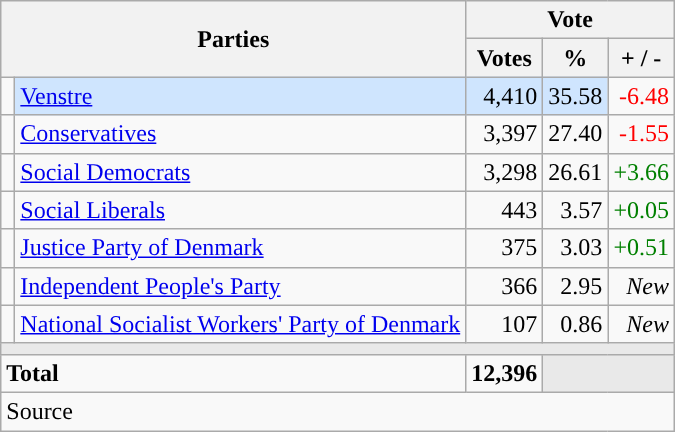<table class="wikitable" style="text-align:right;">
<tr>
<th style="text-align:centre;" rowspan="2" colspan="2" width="225">Parties</th>
<th colspan="3">Vote</th>
</tr>
<tr>
<th width="15">Votes</th>
<th width="15">%</th>
<th width="15">+ / -</th>
</tr>
<tr>
<td width="2" style="color:inherit;background:"></td>
<td bgcolor=#cfe5fe  align="left"><a href='#'>Venstre</a></td>
<td bgcolor=#cfe5fe>4,410</td>
<td bgcolor=#cfe5fe>35.58</td>
<td style=color:red;>-6.48</td>
</tr>
<tr>
<td width="2" style="color:inherit;background:"></td>
<td align="left"><a href='#'>Conservatives</a></td>
<td>3,397</td>
<td>27.40</td>
<td style=color:red;>-1.55</td>
</tr>
<tr>
<td width="2" style="color:inherit;background:"></td>
<td align="left"><a href='#'>Social Democrats</a></td>
<td>3,298</td>
<td>26.61</td>
<td style=color:green;>+3.66</td>
</tr>
<tr>
<td width="2" style="color:inherit;background:"></td>
<td align="left"><a href='#'>Social Liberals</a></td>
<td>443</td>
<td>3.57</td>
<td style=color:green;>+0.05</td>
</tr>
<tr>
<td width="2" style="color:inherit;background:"></td>
<td align="left"><a href='#'>Justice Party of Denmark</a></td>
<td>375</td>
<td>3.03</td>
<td style=color:green;>+0.51</td>
</tr>
<tr>
<td width="2" style="color:inherit;background:"></td>
<td align="left"><a href='#'>Independent People's Party</a></td>
<td>366</td>
<td>2.95</td>
<td><em>New</em></td>
</tr>
<tr>
<td width="2" style="color:inherit;background:"></td>
<td align="left"><a href='#'>National Socialist Workers' Party of Denmark</a></td>
<td>107</td>
<td>0.86</td>
<td><em>New</em></td>
</tr>
<tr>
<td colspan="7" bgcolor="#E9E9E9"></td>
</tr>
<tr>
<td align="left" colspan="2"><strong>Total</strong></td>
<td><strong>12,396</strong></td>
<td bgcolor="#E9E9E9" colspan="2"></td>
</tr>
<tr>
<td align="left" colspan="6">Source</td>
</tr>
</table>
